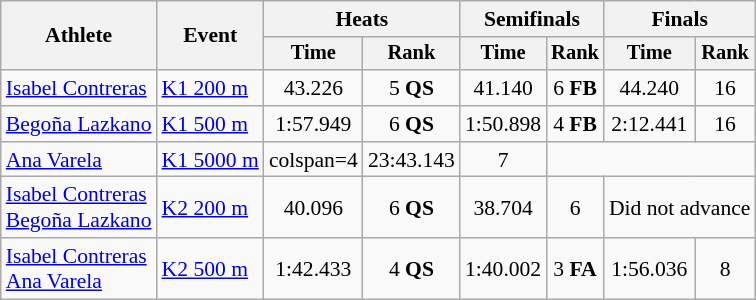<table class="wikitable" style="font-size:90%">
<tr>
<th rowspan="2">Athlete</th>
<th rowspan="2">Event</th>
<th colspan=2>Heats</th>
<th colspan=2>Semifinals</th>
<th colspan=2>Finals</th>
</tr>
<tr style="font-size:95%">
<th>Time</th>
<th>Rank</th>
<th>Time</th>
<th>Rank</th>
<th>Time</th>
<th>Rank</th>
</tr>
<tr align=center>
<td align=left><a href='#'>Isabel Contreras</a></td>
<td align=left><a href='#'>K1 200 m</a></td>
<td>43.226</td>
<td>5 <strong>QS</strong></td>
<td>41.140</td>
<td>6 <strong>FB</strong></td>
<td>44.240</td>
<td>16</td>
</tr>
<tr align=center>
<td align=left><a href='#'>Begoña Lazkano</a></td>
<td align=left><a href='#'>K1 500 m</a></td>
<td>1:57.949</td>
<td>6 <strong>QS</strong></td>
<td>1:50.898</td>
<td>4 <strong>FB</strong></td>
<td>2:12.441</td>
<td>16</td>
</tr>
<tr align=center>
<td align=left><a href='#'>Ana Varela</a></td>
<td align=left><a href='#'>K1 5000 m</a></td>
<td>colspan=4 </td>
<td>23:43.143</td>
<td>7</td>
</tr>
<tr align=center>
<td align=left><a href='#'>Isabel Contreras</a><br><a href='#'>Begoña Lazkano</a></td>
<td align=left><a href='#'>K2 200 m</a></td>
<td>40.096</td>
<td>6 <strong>QS</strong></td>
<td>38.704</td>
<td>6</td>
<td colspan=2>Did not advance</td>
</tr>
<tr align=center>
<td align=left><a href='#'>Isabel Contreras</a><br><a href='#'>Ana Varela</a></td>
<td align=left><a href='#'>K2 500 m</a></td>
<td>1:42.433</td>
<td>4 <strong>QS</strong></td>
<td>1:40.002</td>
<td>3 <strong>FA</strong></td>
<td>1:56.036</td>
<td>8</td>
</tr>
</table>
